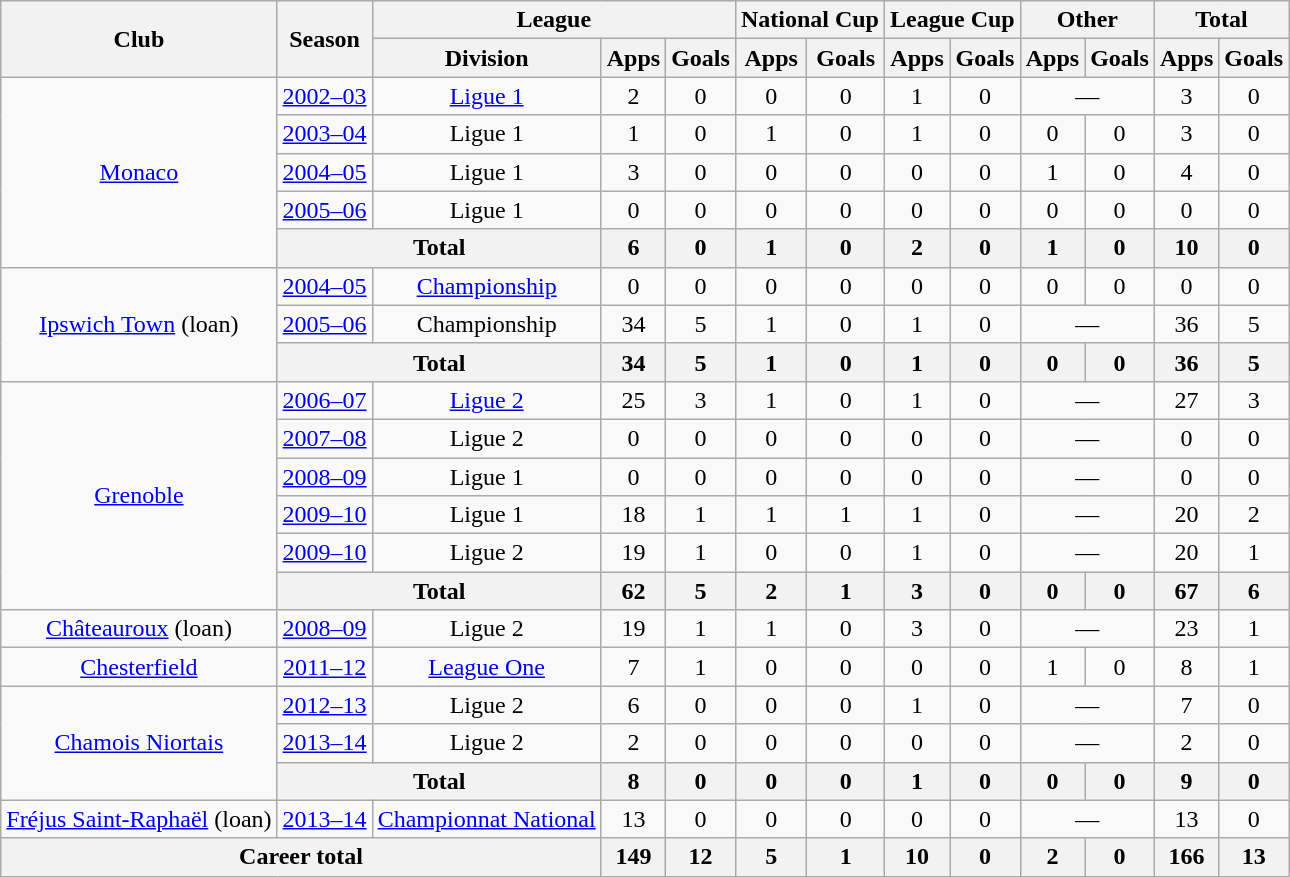<table class=wikitable style="text-align:center;">
<tr>
<th rowspan=2>Club</th>
<th rowspan=2>Season</th>
<th colspan=3>League</th>
<th colspan=2>National Cup</th>
<th colspan=2>League Cup</th>
<th colspan=2>Other</th>
<th colspan=2>Total</th>
</tr>
<tr>
<th>Division</th>
<th>Apps</th>
<th>Goals</th>
<th>Apps</th>
<th>Goals</th>
<th>Apps</th>
<th>Goals</th>
<th>Apps</th>
<th>Goals</th>
<th>Apps</th>
<th>Goals</th>
</tr>
<tr>
<td rowspan=5><a href='#'>Monaco</a></td>
<td><a href='#'>2002–03</a></td>
<td><a href='#'>Ligue 1</a></td>
<td>2</td>
<td>0</td>
<td>0</td>
<td>0</td>
<td>1</td>
<td>0</td>
<td colspan="2">—</td>
<td>3</td>
<td>0</td>
</tr>
<tr>
<td><a href='#'>2003–04</a></td>
<td>Ligue 1</td>
<td>1</td>
<td>0</td>
<td>1</td>
<td>0</td>
<td>1</td>
<td>0</td>
<td>0</td>
<td>0</td>
<td>3</td>
<td>0</td>
</tr>
<tr>
<td><a href='#'>2004–05</a></td>
<td>Ligue 1</td>
<td>3</td>
<td>0</td>
<td>0</td>
<td>0</td>
<td>0</td>
<td>0</td>
<td>1</td>
<td>0</td>
<td>4</td>
<td>0</td>
</tr>
<tr>
<td><a href='#'>2005–06</a></td>
<td>Ligue 1</td>
<td>0</td>
<td>0</td>
<td>0</td>
<td>0</td>
<td>0</td>
<td>0</td>
<td>0</td>
<td>0</td>
<td>0</td>
<td>0</td>
</tr>
<tr>
<th colspan=2>Total</th>
<th>6</th>
<th>0</th>
<th>1</th>
<th>0</th>
<th>2</th>
<th>0</th>
<th>1</th>
<th>0</th>
<th>10</th>
<th>0</th>
</tr>
<tr>
<td rowspan=3><a href='#'>Ipswich Town</a> (loan)</td>
<td><a href='#'>2004–05</a></td>
<td><a href='#'>Championship</a></td>
<td>0</td>
<td>0</td>
<td>0</td>
<td>0</td>
<td>0</td>
<td>0</td>
<td>0</td>
<td>0</td>
<td>0</td>
<td>0</td>
</tr>
<tr>
<td><a href='#'>2005–06</a></td>
<td>Championship</td>
<td>34</td>
<td>5</td>
<td>1</td>
<td>0</td>
<td>1</td>
<td>0</td>
<td colspan="2">—</td>
<td>36</td>
<td>5</td>
</tr>
<tr>
<th colspan=2>Total</th>
<th>34</th>
<th>5</th>
<th>1</th>
<th>0</th>
<th>1</th>
<th>0</th>
<th>0</th>
<th>0</th>
<th>36</th>
<th>5</th>
</tr>
<tr>
<td rowspan=6><a href='#'>Grenoble</a></td>
<td><a href='#'>2006–07</a></td>
<td><a href='#'>Ligue 2</a></td>
<td>25</td>
<td>3</td>
<td>1</td>
<td>0</td>
<td>1</td>
<td>0</td>
<td colspan="2">—</td>
<td>27</td>
<td>3</td>
</tr>
<tr>
<td><a href='#'>2007–08</a></td>
<td>Ligue 2</td>
<td>0</td>
<td>0</td>
<td>0</td>
<td>0</td>
<td>0</td>
<td>0</td>
<td colspan="2">—</td>
<td>0</td>
<td>0</td>
</tr>
<tr>
<td><a href='#'>2008–09</a></td>
<td>Ligue 1</td>
<td>0</td>
<td>0</td>
<td>0</td>
<td>0</td>
<td>0</td>
<td>0</td>
<td colspan="2">—</td>
<td>0</td>
<td>0</td>
</tr>
<tr>
<td><a href='#'>2009–10</a></td>
<td>Ligue 1</td>
<td>18</td>
<td>1</td>
<td>1</td>
<td>1</td>
<td>1</td>
<td>0</td>
<td colspan="2">—</td>
<td>20</td>
<td>2</td>
</tr>
<tr>
<td><a href='#'>2009–10</a></td>
<td>Ligue 2</td>
<td>19</td>
<td>1</td>
<td>0</td>
<td>0</td>
<td>1</td>
<td>0</td>
<td colspan="2">—</td>
<td>20</td>
<td>1</td>
</tr>
<tr>
<th colspan=2>Total</th>
<th>62</th>
<th>5</th>
<th>2</th>
<th>1</th>
<th>3</th>
<th>0</th>
<th>0</th>
<th>0</th>
<th>67</th>
<th>6</th>
</tr>
<tr>
<td><a href='#'>Châteauroux</a> (loan)</td>
<td><a href='#'>2008–09</a></td>
<td>Ligue 2</td>
<td>19</td>
<td>1</td>
<td>1</td>
<td>0</td>
<td>3</td>
<td>0</td>
<td colspan="2">—</td>
<td>23</td>
<td>1</td>
</tr>
<tr>
<td><a href='#'>Chesterfield</a></td>
<td><a href='#'>2011–12</a></td>
<td><a href='#'>League One</a></td>
<td>7</td>
<td>1</td>
<td>0</td>
<td>0</td>
<td>0</td>
<td>0</td>
<td>1</td>
<td>0</td>
<td>8</td>
<td>1</td>
</tr>
<tr>
<td rowspan=3><a href='#'>Chamois Niortais</a></td>
<td><a href='#'>2012–13</a></td>
<td>Ligue 2</td>
<td>6</td>
<td>0</td>
<td>0</td>
<td>0</td>
<td>1</td>
<td>0</td>
<td colspan="2">—</td>
<td>7</td>
<td>0</td>
</tr>
<tr>
<td><a href='#'>2013–14</a></td>
<td>Ligue 2</td>
<td>2</td>
<td>0</td>
<td>0</td>
<td>0</td>
<td>0</td>
<td>0</td>
<td colspan="2">—</td>
<td>2</td>
<td>0</td>
</tr>
<tr>
<th colspan=2>Total</th>
<th>8</th>
<th>0</th>
<th>0</th>
<th>0</th>
<th>1</th>
<th>0</th>
<th>0</th>
<th>0</th>
<th>9</th>
<th>0</th>
</tr>
<tr>
<td><a href='#'>Fréjus Saint-Raphaël</a> (loan)</td>
<td><a href='#'>2013–14</a></td>
<td><a href='#'>Championnat National</a></td>
<td>13</td>
<td>0</td>
<td>0</td>
<td>0</td>
<td>0</td>
<td>0</td>
<td colspan="2">—</td>
<td>13</td>
<td>0</td>
</tr>
<tr>
<th colspan=3>Career total</th>
<th>149</th>
<th>12</th>
<th>5</th>
<th>1</th>
<th>10</th>
<th>0</th>
<th>2</th>
<th>0</th>
<th>166</th>
<th>13</th>
</tr>
</table>
